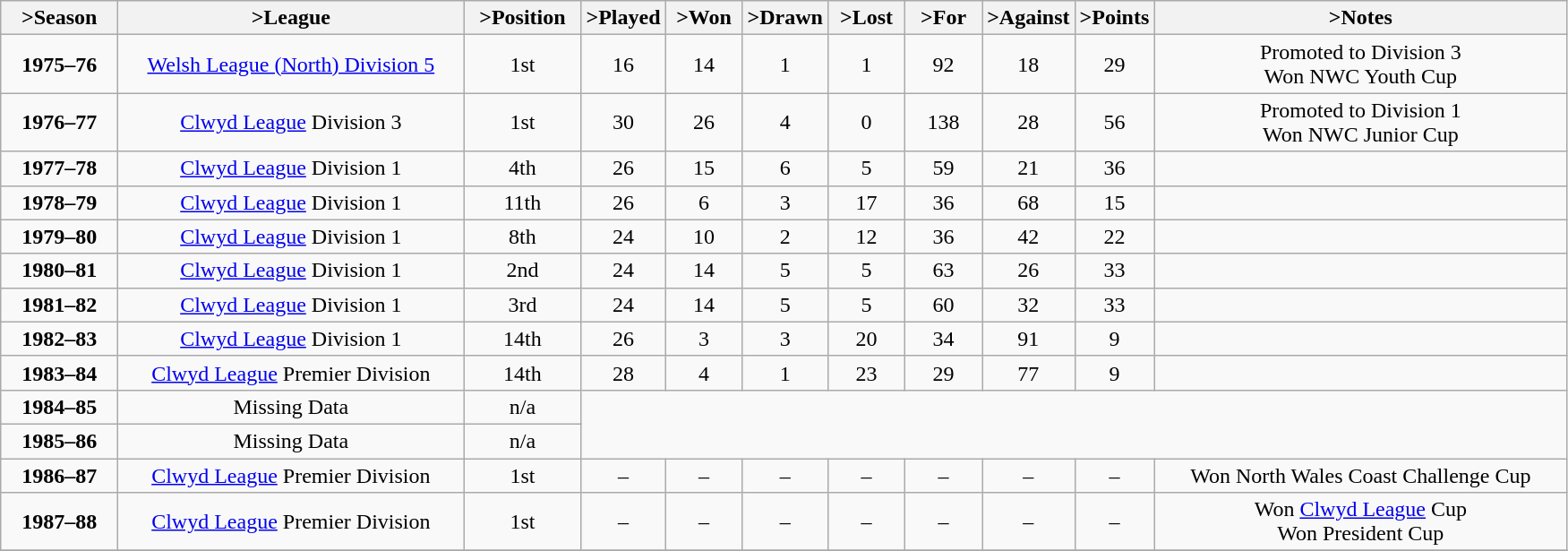<table class="wikitable" style="text-align: center">
<tr>
<th <col width="80px">>Season</th>
<th <col width="250px">>League</th>
<th <col width="80px">>Position</th>
<th <col width="50px">>Played</th>
<th <col width="50px">>Won</th>
<th <col width="50px">>Drawn</th>
<th <col width="50px">>Lost</th>
<th <col width="50px">>For</th>
<th <col width="50px">>Against</th>
<th <col width="50px">>Points</th>
<th <col width="300px">>Notes</th>
</tr>
<tr>
<td><strong>1975–76</strong></td>
<td><a href='#'>Welsh League (North) Division 5</a></td>
<td>1st</td>
<td>16</td>
<td>14</td>
<td>1</td>
<td>1</td>
<td>92</td>
<td>18</td>
<td>29</td>
<td>Promoted to Division 3<br>Won NWC Youth Cup</td>
</tr>
<tr>
<td><strong>1976–77</strong></td>
<td><a href='#'>Clwyd League</a> Division 3</td>
<td>1st</td>
<td>30</td>
<td>26</td>
<td>4</td>
<td>0</td>
<td>138</td>
<td>28</td>
<td>56</td>
<td>Promoted to Division 1<br>Won NWC Junior Cup</td>
</tr>
<tr>
<td><strong>1977–78</strong></td>
<td><a href='#'>Clwyd League</a> Division 1</td>
<td>4th</td>
<td>26</td>
<td>15</td>
<td>6</td>
<td>5</td>
<td>59</td>
<td>21</td>
<td>36</td>
<td></td>
</tr>
<tr>
<td><strong>1978–79</strong></td>
<td><a href='#'>Clwyd League</a> Division 1</td>
<td>11th</td>
<td>26</td>
<td>6</td>
<td>3</td>
<td>17</td>
<td>36</td>
<td>68</td>
<td>15</td>
<td></td>
</tr>
<tr>
<td><strong>1979–80</strong></td>
<td><a href='#'>Clwyd League</a> Division 1</td>
<td>8th</td>
<td>24</td>
<td>10</td>
<td>2</td>
<td>12</td>
<td>36</td>
<td>42</td>
<td>22</td>
<td></td>
</tr>
<tr>
<td><strong>1980–81</strong></td>
<td><a href='#'>Clwyd League</a> Division 1</td>
<td>2nd</td>
<td>24</td>
<td>14</td>
<td>5</td>
<td>5</td>
<td>63</td>
<td>26</td>
<td>33</td>
<td></td>
</tr>
<tr>
<td><strong>1981–82</strong></td>
<td><a href='#'>Clwyd League</a> Division 1</td>
<td>3rd</td>
<td>24</td>
<td>14</td>
<td>5</td>
<td>5</td>
<td>60</td>
<td>32</td>
<td>33</td>
<td></td>
</tr>
<tr>
<td><strong>1982–83</strong></td>
<td><a href='#'>Clwyd League</a> Division 1</td>
<td>14th</td>
<td>26</td>
<td>3</td>
<td>3</td>
<td>20</td>
<td>34</td>
<td>91</td>
<td>9</td>
<td></td>
</tr>
<tr>
<td><strong>1983–84</strong></td>
<td><a href='#'>Clwyd League</a> Premier Division</td>
<td>14th</td>
<td>28</td>
<td>4</td>
<td>1</td>
<td>23</td>
<td>29</td>
<td>77</td>
<td>9</td>
<td></td>
</tr>
<tr>
<td><strong>1984–85</strong></td>
<td>Missing Data</td>
<td>n/a</td>
</tr>
<tr>
<td><strong>1985–86</strong></td>
<td>Missing Data</td>
<td>n/a</td>
</tr>
<tr>
<td><strong>1986–87</strong></td>
<td><a href='#'>Clwyd League</a> Premier Division</td>
<td>1st</td>
<td>–</td>
<td>–</td>
<td>–</td>
<td>–</td>
<td>–</td>
<td>–</td>
<td>–</td>
<td>Won North Wales Coast Challenge Cup</td>
</tr>
<tr>
<td><strong>1987–88</strong></td>
<td><a href='#'>Clwyd League</a> Premier Division</td>
<td>1st</td>
<td>–</td>
<td>–</td>
<td>–</td>
<td>–</td>
<td>–</td>
<td>–</td>
<td>–</td>
<td>Won <a href='#'>Clwyd League</a> Cup<br>Won President Cup</td>
</tr>
<tr>
</tr>
</table>
